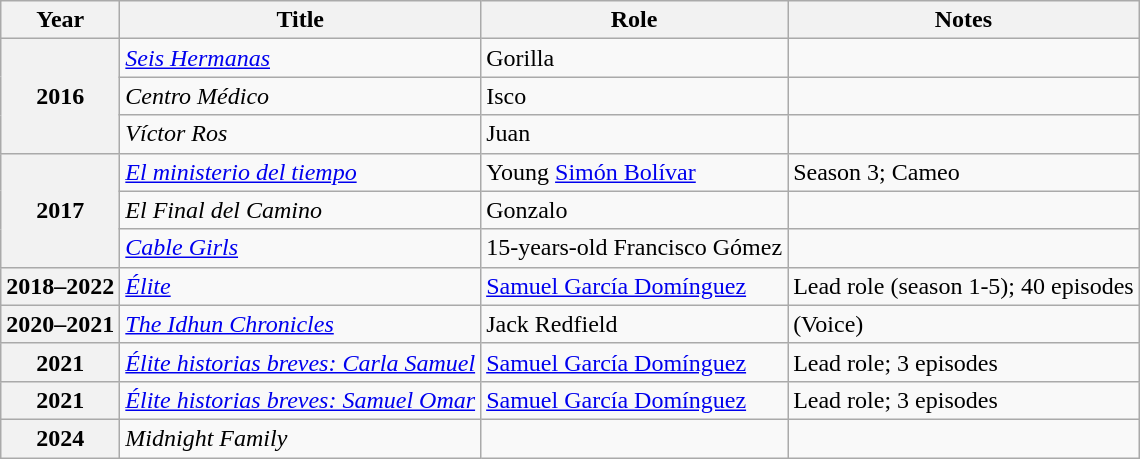<table class="wikitable plainrowheaders">
<tr>
<th>Year</th>
<th>Title</th>
<th>Role</th>
<th>Notes</th>
</tr>
<tr>
<th scope="row" rowspan="3">2016</th>
<td><em><a href='#'>Seis Hermanas</a></em></td>
<td>Gorilla</td>
<td></td>
</tr>
<tr>
<td><em>Centro Médico</em></td>
<td>Isco</td>
<td></td>
</tr>
<tr>
<td><em>Víctor Ros</em></td>
<td>Juan</td>
<td></td>
</tr>
<tr>
<th scope="row" rowspan="3">2017</th>
<td><em><a href='#'>El ministerio del tiempo</a></em></td>
<td>Young <a href='#'>Simón Bolívar</a></td>
<td>Season 3; Cameo</td>
</tr>
<tr>
<td><em>El Final del Camino</em></td>
<td>Gonzalo</td>
<td></td>
</tr>
<tr>
<td><em><a href='#'>Cable Girls</a></em></td>
<td>15-years-old Francisco Gómez</td>
<td></td>
</tr>
<tr>
<th scope="row">2018–2022</th>
<td><em><a href='#'>Élite</a></em></td>
<td><a href='#'>Samuel García Domínguez</a></td>
<td>Lead role (season 1-5); 40 episodes</td>
</tr>
<tr>
<th scope="row">2020–2021</th>
<td><em><a href='#'>The Idhun Chronicles</a></em></td>
<td>Jack Redfield</td>
<td>(Voice)</td>
</tr>
<tr>
<th scope="row">2021</th>
<td><em><a href='#'>Élite historias breves: Carla Samuel</a></em></td>
<td><a href='#'>Samuel García Domínguez</a></td>
<td>Lead role; 3 episodes</td>
</tr>
<tr>
<th scope="row">2021</th>
<td><em><a href='#'>Élite historias breves: Samuel Omar</a></em></td>
<td><a href='#'>Samuel García Domínguez</a></td>
<td>Lead role; 3 episodes</td>
</tr>
<tr>
<th scope="row">2024</th>
<td><em>Midnight Family</em></td>
<td></td>
<td></td>
</tr>
</table>
